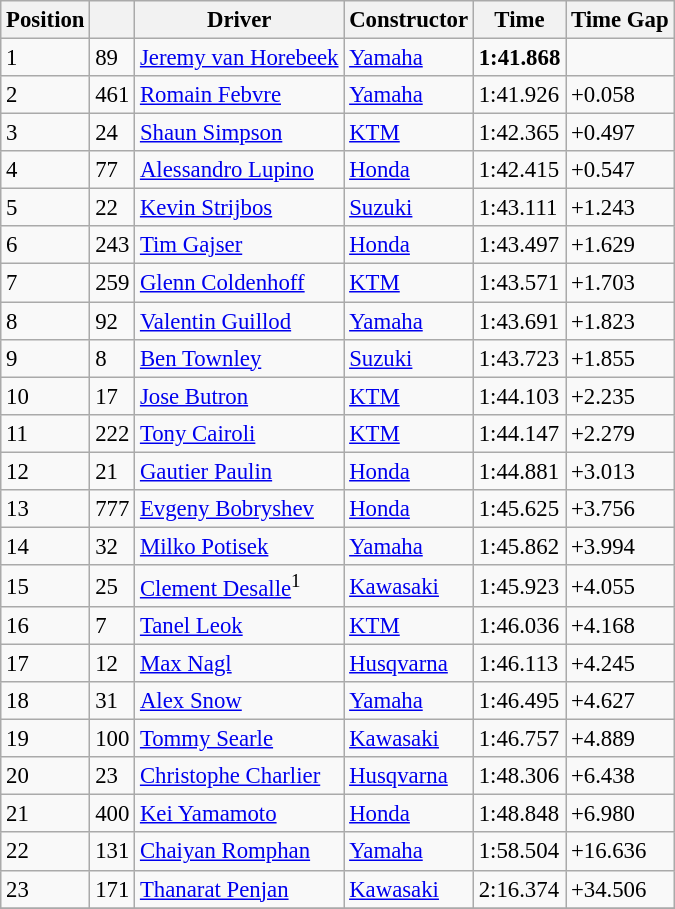<table class="wikitable" style="font-size:95%;">
<tr>
<th>Position</th>
<th></th>
<th>Driver</th>
<th>Constructor</th>
<th>Time</th>
<th>Time Gap</th>
</tr>
<tr>
<td>1</td>
<td>89</td>
<td> <a href='#'>Jeremy van Horebeek</a></td>
<td><a href='#'>Yamaha</a></td>
<td><strong>1:41.868</strong></td>
<td></td>
</tr>
<tr>
<td>2</td>
<td>461</td>
<td> <a href='#'>Romain Febvre</a></td>
<td><a href='#'>Yamaha</a></td>
<td>1:41.926</td>
<td>+0.058</td>
</tr>
<tr>
<td>3</td>
<td>24</td>
<td> <a href='#'>Shaun Simpson</a></td>
<td><a href='#'>KTM</a></td>
<td>1:42.365</td>
<td>+0.497</td>
</tr>
<tr>
<td>4</td>
<td>77</td>
<td> <a href='#'>Alessandro Lupino</a></td>
<td><a href='#'>Honda</a></td>
<td>1:42.415</td>
<td>+0.547</td>
</tr>
<tr>
<td>5</td>
<td>22</td>
<td> <a href='#'>Kevin Strijbos</a></td>
<td><a href='#'>Suzuki</a></td>
<td>1:43.111</td>
<td>+1.243</td>
</tr>
<tr>
<td>6</td>
<td>243</td>
<td> <a href='#'>Tim Gajser</a></td>
<td><a href='#'>Honda</a></td>
<td>1:43.497</td>
<td>+1.629</td>
</tr>
<tr>
<td>7</td>
<td>259</td>
<td> <a href='#'>Glenn Coldenhoff</a></td>
<td><a href='#'>KTM</a></td>
<td>1:43.571</td>
<td>+1.703</td>
</tr>
<tr>
<td>8</td>
<td>92</td>
<td> <a href='#'>Valentin Guillod</a></td>
<td><a href='#'>Yamaha</a></td>
<td>1:43.691</td>
<td>+1.823</td>
</tr>
<tr>
<td>9</td>
<td>8</td>
<td> <a href='#'>Ben Townley</a></td>
<td><a href='#'>Suzuki</a></td>
<td>1:43.723</td>
<td>+1.855</td>
</tr>
<tr>
<td>10</td>
<td>17</td>
<td> <a href='#'>Jose Butron</a></td>
<td><a href='#'>KTM</a></td>
<td>1:44.103</td>
<td>+2.235</td>
</tr>
<tr>
<td>11</td>
<td>222</td>
<td> <a href='#'>Tony Cairoli</a></td>
<td><a href='#'>KTM</a></td>
<td>1:44.147</td>
<td>+2.279</td>
</tr>
<tr>
<td>12</td>
<td>21</td>
<td> <a href='#'>Gautier Paulin</a></td>
<td><a href='#'>Honda</a></td>
<td>1:44.881</td>
<td>+3.013</td>
</tr>
<tr>
<td>13</td>
<td>777</td>
<td> <a href='#'>Evgeny Bobryshev</a></td>
<td><a href='#'>Honda</a></td>
<td>1:45.625</td>
<td>+3.756</td>
</tr>
<tr>
<td>14</td>
<td>32</td>
<td> <a href='#'>Milko Potisek</a></td>
<td><a href='#'>Yamaha</a></td>
<td>1:45.862</td>
<td>+3.994</td>
</tr>
<tr>
<td>15</td>
<td>25</td>
<td> <a href='#'>Clement Desalle</a><sup>1</sup></td>
<td><a href='#'>Kawasaki</a></td>
<td>1:45.923</td>
<td>+4.055</td>
</tr>
<tr>
<td>16</td>
<td>7</td>
<td> <a href='#'>Tanel Leok</a></td>
<td><a href='#'>KTM</a></td>
<td>1:46.036</td>
<td>+4.168</td>
</tr>
<tr>
<td>17</td>
<td>12</td>
<td> <a href='#'>Max Nagl</a></td>
<td><a href='#'>Husqvarna</a></td>
<td>1:46.113</td>
<td>+4.245</td>
</tr>
<tr>
<td>18</td>
<td>31</td>
<td> <a href='#'>Alex Snow</a></td>
<td><a href='#'>Yamaha</a></td>
<td>1:46.495</td>
<td>+4.627</td>
</tr>
<tr>
<td>19</td>
<td>100</td>
<td> <a href='#'>Tommy Searle</a></td>
<td><a href='#'>Kawasaki</a></td>
<td>1:46.757</td>
<td>+4.889</td>
</tr>
<tr>
<td>20</td>
<td>23</td>
<td> <a href='#'>Christophe Charlier</a></td>
<td><a href='#'>Husqvarna</a></td>
<td>1:48.306</td>
<td>+6.438</td>
</tr>
<tr>
<td>21</td>
<td>400</td>
<td> <a href='#'>Kei Yamamoto</a></td>
<td><a href='#'>Honda</a></td>
<td>1:48.848</td>
<td>+6.980</td>
</tr>
<tr>
<td>22</td>
<td>131</td>
<td> <a href='#'>Chaiyan Romphan</a></td>
<td><a href='#'>Yamaha</a></td>
<td>1:58.504</td>
<td>+16.636</td>
</tr>
<tr>
<td>23</td>
<td>171</td>
<td> <a href='#'>Thanarat Penjan</a></td>
<td><a href='#'>Kawasaki</a></td>
<td>2:16.374</td>
<td>+34.506</td>
</tr>
<tr>
</tr>
</table>
